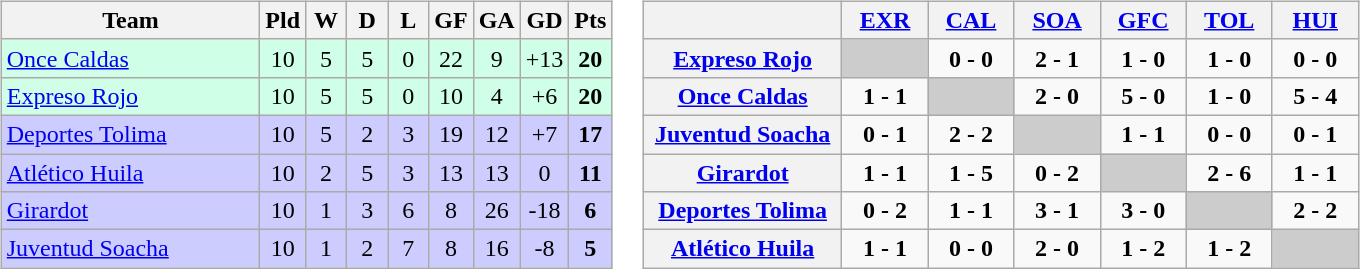<table>
<tr>
<td><br><table class="wikitable" style="text-align: center;">
<tr>
<th style="width:165px;">Team</th>
<th width="20">Pld</th>
<th width="20">W</th>
<th width="20">D</th>
<th width="20">L</th>
<th width="20">GF</th>
<th width="20">GA</th>
<th width="20">GD</th>
<th width="20">Pts</th>
</tr>
<tr style="text-align:center; background:#d0ffe7;">
<td align=left><a href='#'>Once Caldas</a></td>
<td>10</td>
<td>5</td>
<td>5</td>
<td>0</td>
<td>22</td>
<td>9</td>
<td>+13</td>
<td><strong>20</strong></td>
</tr>
<tr style="text-align:center; background:#d0ffe7;">
<td align=left><a href='#'>Expreso Rojo</a></td>
<td>10</td>
<td>5</td>
<td>5</td>
<td>0</td>
<td>10</td>
<td>4</td>
<td>+6</td>
<td><strong>20</strong></td>
</tr>
<tr style="text-align:center; background:#ccf;">
<td align=left><a href='#'>Deportes Tolima</a></td>
<td>10</td>
<td>5</td>
<td>2</td>
<td>3</td>
<td>19</td>
<td>12</td>
<td>+7</td>
<td><strong>17</strong></td>
</tr>
<tr style="text-align:center; background:#ccf;">
<td align=left><a href='#'>Atlético Huila</a></td>
<td>10</td>
<td>2</td>
<td>5</td>
<td>3</td>
<td>13</td>
<td>13</td>
<td>0</td>
<td><strong>11</strong></td>
</tr>
<tr style="text-align:center; background:#ccf;">
<td align=left><a href='#'>Girardot</a></td>
<td>10</td>
<td>1</td>
<td>3</td>
<td>6</td>
<td>8</td>
<td>26</td>
<td>-18</td>
<td><strong>6</strong></td>
</tr>
<tr style="text-align:center; background:#ccf;">
<td align=left><a href='#'>Juventud Soacha</a></td>
<td>10</td>
<td>1</td>
<td>2</td>
<td>7</td>
<td>8</td>
<td>16</td>
<td>-8</td>
<td><strong>5</strong></td>
</tr>
</table>
</td>
<td><br><table class="wikitable" style="text-align:center">
<tr>
<th style="width:125px;"> </th>
<th width="50"><a href='#'>EXR</a></th>
<th width="50"><a href='#'>CAL</a></th>
<th width="50"><a href='#'>SOA</a></th>
<th width="50"><a href='#'>GFC</a></th>
<th width="50"><a href='#'>TOL</a></th>
<th width="50"><a href='#'>HUI</a></th>
</tr>
<tr>
<th><a href='#'>Expreso Rojo</a></th>
<td style="background:#ccc;"></td>
<td><strong>0 - 0</strong></td>
<td><strong>2 - 1</strong></td>
<td><strong>1 - 0</strong></td>
<td><strong>1 - 0</strong></td>
<td><strong>0 - 0</strong></td>
</tr>
<tr>
<th><a href='#'>Once Caldas</a></th>
<td><strong>1 - 1</strong></td>
<td style="background:#ccc;"></td>
<td><strong>2 - 0</strong></td>
<td><strong>5 - 0</strong></td>
<td><strong>1 - 0</strong></td>
<td><strong>5 - 4</strong></td>
</tr>
<tr>
<th><a href='#'>Juventud Soacha</a></th>
<td><strong>0 - 1</strong></td>
<td><strong>2 - 2</strong></td>
<td style="background:#ccc;"></td>
<td><strong>1 - 1</strong></td>
<td><strong>0 - 0</strong></td>
<td><strong>0 - 1</strong></td>
</tr>
<tr>
<th><a href='#'>Girardot</a></th>
<td><strong>1 - 1</strong></td>
<td><strong>1 - 5</strong></td>
<td><strong>0 - 2</strong></td>
<td style="background:#ccc;"></td>
<td><strong>2 - 6</strong></td>
<td><strong>1 - 1</strong></td>
</tr>
<tr>
<th><a href='#'>Deportes Tolima</a></th>
<td><strong>0 - 2</strong></td>
<td><strong>1 - 1</strong></td>
<td><strong>3 - 1</strong></td>
<td><strong>3 - 0</strong></td>
<td style="background:#ccc;"></td>
<td><strong>2 - 2</strong></td>
</tr>
<tr>
<th><a href='#'>Atlético Huila</a></th>
<td><strong>1 - 1</strong></td>
<td><strong>0 - 0</strong></td>
<td><strong>2 - 0</strong></td>
<td><strong>1 - 2</strong></td>
<td><strong>1 - 2</strong></td>
<td style="background:#ccc;"></td>
</tr>
</table>
</td>
</tr>
</table>
